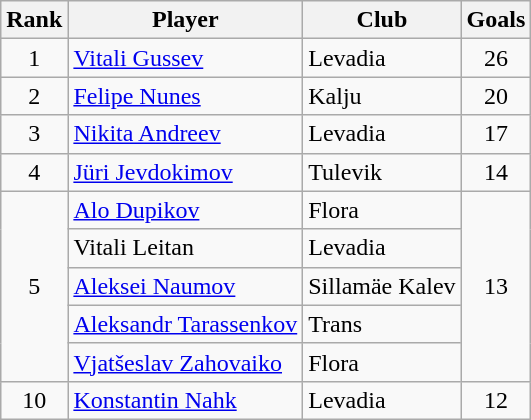<table class="wikitable">
<tr>
<th>Rank</th>
<th>Player</th>
<th>Club</th>
<th>Goals</th>
</tr>
<tr>
<td align=center>1</td>
<td> <a href='#'>Vitali Gussev</a></td>
<td>Levadia</td>
<td align=center>26</td>
</tr>
<tr>
<td align=center>2</td>
<td> <a href='#'>Felipe Nunes</a></td>
<td>Kalju</td>
<td align=center>20</td>
</tr>
<tr>
<td align=center>3</td>
<td> <a href='#'>Nikita Andreev</a></td>
<td>Levadia</td>
<td align=center>17</td>
</tr>
<tr>
<td align=center>4</td>
<td> <a href='#'>Jüri Jevdokimov</a></td>
<td>Tulevik</td>
<td align=center>14</td>
</tr>
<tr>
<td rowspan=5 align=center>5</td>
<td> <a href='#'>Alo Dupikov</a></td>
<td>Flora</td>
<td align=center rowspan=5>13</td>
</tr>
<tr>
<td> Vitali Leitan</td>
<td>Levadia</td>
</tr>
<tr>
<td> <a href='#'>Aleksei Naumov</a></td>
<td>Sillamäe Kalev</td>
</tr>
<tr>
<td> <a href='#'>Aleksandr Tarassenkov</a></td>
<td>Trans</td>
</tr>
<tr>
<td> <a href='#'>Vjatšeslav Zahovaiko</a></td>
<td>Flora</td>
</tr>
<tr>
<td align=center>10</td>
<td> <a href='#'>Konstantin Nahk</a></td>
<td>Levadia</td>
<td align=center>12</td>
</tr>
</table>
